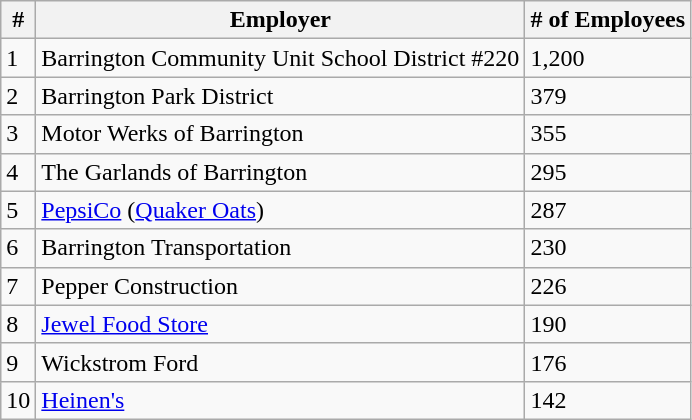<table class="wikitable">
<tr>
<th>#</th>
<th>Employer</th>
<th># of Employees</th>
</tr>
<tr>
<td>1</td>
<td>Barrington Community Unit School District #220</td>
<td>1,200</td>
</tr>
<tr>
<td>2</td>
<td>Barrington Park District</td>
<td>379</td>
</tr>
<tr>
<td>3</td>
<td>Motor Werks of Barrington</td>
<td>355</td>
</tr>
<tr>
<td>4</td>
<td>The Garlands of Barrington</td>
<td>295</td>
</tr>
<tr>
<td>5</td>
<td><a href='#'>PepsiCo</a> (<a href='#'>Quaker Oats</a>)</td>
<td>287</td>
</tr>
<tr>
<td>6</td>
<td>Barrington Transportation</td>
<td>230</td>
</tr>
<tr>
<td>7</td>
<td>Pepper Construction</td>
<td>226</td>
</tr>
<tr>
<td>8</td>
<td><a href='#'>Jewel Food Store</a></td>
<td>190</td>
</tr>
<tr>
<td>9</td>
<td>Wickstrom Ford</td>
<td>176</td>
</tr>
<tr>
<td>10</td>
<td><a href='#'>Heinen's</a></td>
<td>142</td>
</tr>
</table>
